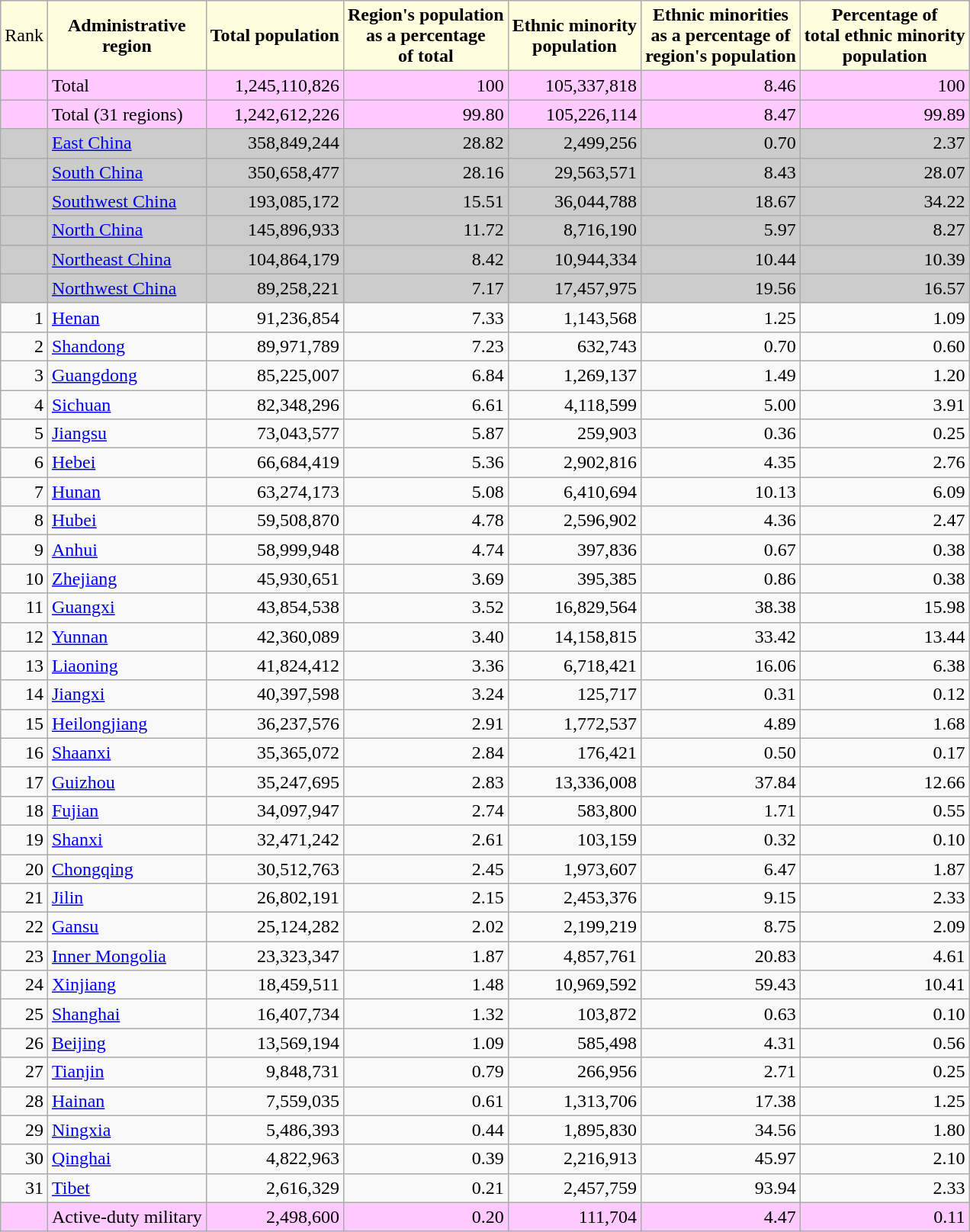<table class="wikitable sortable" font=90%>
<tr valign=bottom bgcolor="#FFFFE0">
<td align="center" valign="middle">Rank<br></td>
<td align="center" valign="middle"><strong>Administrative<br>region</strong><br></td>
<td align="center" valign="middle"><strong>Total population</strong><br></td>
<td align="center" valign="middle"><strong>Region's population<br>as a percentage<br>of total</strong><br></td>
<td align="center" valign="middle"><strong>Ethnic minority<br>population</strong><br></td>
<td align="center" valign="middle"><strong>Ethnic minorities<br>as a percentage of<br>region's population</strong><br></td>
<td align="center" valign="middle"><strong>Percentage of<br>total ethnic minority<br>population</strong><br></td>
</tr>
<tr>
<td bgcolor="#FFCAFF"></td>
<td bgcolor="#FFCAFF">Total</td>
<td align="right" bgcolor="#FFCAFF">1,245,110,826</td>
<td align="right" bgcolor="#FFCAFF">100</td>
<td align="right" bgcolor="#FFCAFF">105,337,818</td>
<td align="right" bgcolor="#FFCAFF">8.46</td>
<td align="right" bgcolor="#FFCAFF">100</td>
</tr>
<tr>
<td bgcolor="#FFCAFF"></td>
<td bgcolor="#FFCAFF">Total (31 regions)</td>
<td align="right" bgcolor="#FFCAFF">1,242,612,226</td>
<td align="right" bgcolor="#FFCAFF">99.80</td>
<td align="right" bgcolor="#FFCAFF">105,226,114</td>
<td align="right" bgcolor="#FFCAFF">8.47</td>
<td align="right" bgcolor="#FFCAFF">99.89</td>
</tr>
<tr>
<td bgcolor="#CCCCCC"></td>
<td bgcolor="#CCCCCC"><a href='#'>East China</a></td>
<td align="right" bgcolor="#CCCCCC">358,849,244</td>
<td align="right" bgcolor="#CCCCCC">28.82</td>
<td align="right" bgcolor="#CCCCCC">2,499,256</td>
<td align="right" bgcolor="#CCCCCC">0.70</td>
<td align="right" bgcolor="#CCCCCC">2.37</td>
</tr>
<tr>
<td bgcolor="#CCCCCC"></td>
<td bgcolor="#CCCCCC"><a href='#'>South China</a></td>
<td align="right" bgcolor="#CCCCCC">350,658,477</td>
<td align="right" bgcolor="#CCCCCC">28.16</td>
<td align="right" bgcolor="#CCCCCC">29,563,571</td>
<td align="right" bgcolor="#CCCCCC">8.43</td>
<td align="right" bgcolor="#CCCCCC">28.07</td>
</tr>
<tr>
<td bgcolor="#CCCCCC"></td>
<td bgcolor="#CCCCCC"><a href='#'>Southwest China</a></td>
<td align="right" bgcolor="#CCCCCC">193,085,172</td>
<td align="right" bgcolor="#CCCCCC">15.51</td>
<td align="right" bgcolor="#CCCCCC">36,044,788</td>
<td align="right" bgcolor="#CCCCCC">18.67</td>
<td align="right" bgcolor="#CCCCCC">34.22</td>
</tr>
<tr>
<td bgcolor="#CCCCCC"></td>
<td bgcolor="#CCCCCC"><a href='#'>North China</a></td>
<td align="right" bgcolor="#CCCCCC">145,896,933</td>
<td align="right" bgcolor="#CCCCCC">11.72</td>
<td align="right" bgcolor="#CCCCCC">8,716,190</td>
<td align="right" bgcolor="#CCCCCC">5.97</td>
<td align="right" bgcolor="#CCCCCC">8.27</td>
</tr>
<tr>
<td bgcolor="#CCCCCC" bgcolor="#CCCCCC"></td>
<td bgcolor="#CCCCCC" bgcolor="#CCCCCC"><a href='#'>Northeast China</a></td>
<td align="right" bgcolor="#CCCCCC">104,864,179</td>
<td align="right" bgcolor="#CCCCCC">8.42</td>
<td align="right" bgcolor="#CCCCCC">10,944,334</td>
<td align="right" bgcolor="#CCCCCC">10.44</td>
<td align="right" bgcolor="#CCCCCC">10.39</td>
</tr>
<tr>
<td bgcolor="#CCCCCC"></td>
<td bgcolor="#CCCCCC"><a href='#'>Northwest China</a></td>
<td align="right" bgcolor="#CCCCCC">89,258,221</td>
<td align="right" bgcolor="#CCCCCC">7.17</td>
<td align="right" bgcolor="#CCCCCC">17,457,975</td>
<td align="right" bgcolor="#CCCCCC">19.56</td>
<td align="right" bgcolor="#CCCCCC">16.57</td>
</tr>
<tr>
<td align="right">1</td>
<td><a href='#'>Henan</a></td>
<td align="right">91,236,854</td>
<td align="right">7.33</td>
<td align="right">1,143,568</td>
<td align="right">1.25</td>
<td align="right">1.09</td>
</tr>
<tr>
<td align="right">2</td>
<td><a href='#'>Shandong</a></td>
<td align="right">89,971,789</td>
<td align="right">7.23</td>
<td align="right">632,743</td>
<td align="right">0.70</td>
<td align="right">0.60</td>
</tr>
<tr>
<td align="right">3</td>
<td><a href='#'>Guangdong</a></td>
<td align="right">85,225,007</td>
<td align="right">6.84</td>
<td align="right">1,269,137</td>
<td align="right">1.49</td>
<td align="right">1.20</td>
</tr>
<tr>
<td align="right">4</td>
<td><a href='#'>Sichuan</a></td>
<td align="right">82,348,296</td>
<td align="right">6.61</td>
<td align="right">4,118,599</td>
<td align="right">5.00</td>
<td align="right">3.91</td>
</tr>
<tr>
<td align="right">5</td>
<td><a href='#'>Jiangsu</a></td>
<td align="right">73,043,577</td>
<td align="right">5.87</td>
<td align="right">259,903</td>
<td align="right">0.36</td>
<td align="right">0.25</td>
</tr>
<tr>
<td align="right">6</td>
<td><a href='#'>Hebei</a></td>
<td align="right">66,684,419</td>
<td align="right">5.36</td>
<td align="right">2,902,816</td>
<td align="right">4.35</td>
<td align="right">2.76</td>
</tr>
<tr>
<td align="right">7</td>
<td><a href='#'>Hunan</a></td>
<td align="right">63,274,173</td>
<td align="right">5.08</td>
<td align="right">6,410,694</td>
<td align="right">10.13</td>
<td align="right">6.09</td>
</tr>
<tr>
<td align="right">8</td>
<td><a href='#'>Hubei</a></td>
<td align="right">59,508,870</td>
<td align="right">4.78</td>
<td align="right">2,596,902</td>
<td align="right">4.36</td>
<td align="right">2.47</td>
</tr>
<tr>
<td align="right">9</td>
<td><a href='#'>Anhui</a></td>
<td align="right">58,999,948</td>
<td align="right">4.74</td>
<td align="right">397,836</td>
<td align="right">0.67</td>
<td align="right">0.38</td>
</tr>
<tr>
<td align="right">10</td>
<td><a href='#'>Zhejiang</a></td>
<td align="right">45,930,651</td>
<td align="right">3.69</td>
<td align="right">395,385</td>
<td align="right">0.86</td>
<td align="right">0.38</td>
</tr>
<tr>
<td align="right">11</td>
<td><a href='#'>Guangxi</a></td>
<td align="right">43,854,538</td>
<td align="right">3.52</td>
<td align="right">16,829,564</td>
<td align="right">38.38</td>
<td align="right">15.98</td>
</tr>
<tr>
<td align="right">12</td>
<td><a href='#'>Yunnan</a></td>
<td align="right">42,360,089</td>
<td align="right">3.40</td>
<td align="right">14,158,815</td>
<td align="right">33.42</td>
<td align="right">13.44</td>
</tr>
<tr>
<td align="right">13</td>
<td><a href='#'>Liaoning</a></td>
<td align="right">41,824,412</td>
<td align="right">3.36</td>
<td align="right">6,718,421</td>
<td align="right">16.06</td>
<td align="right">6.38</td>
</tr>
<tr>
<td align="right">14</td>
<td><a href='#'>Jiangxi</a></td>
<td align="right">40,397,598</td>
<td align="right">3.24</td>
<td align="right">125,717</td>
<td align="right">0.31</td>
<td align="right">0.12</td>
</tr>
<tr>
<td align="right">15</td>
<td><a href='#'>Heilongjiang</a></td>
<td align="right">36,237,576</td>
<td align="right">2.91</td>
<td align="right">1,772,537</td>
<td align="right">4.89</td>
<td align="right">1.68</td>
</tr>
<tr>
<td align="right">16</td>
<td><a href='#'>Shaanxi</a></td>
<td align="right">35,365,072</td>
<td align="right">2.84</td>
<td align="right">176,421</td>
<td align="right">0.50</td>
<td align="right">0.17</td>
</tr>
<tr>
<td align="right">17</td>
<td><a href='#'>Guizhou</a></td>
<td align="right">35,247,695</td>
<td align="right">2.83</td>
<td align="right">13,336,008</td>
<td align="right">37.84</td>
<td align="right">12.66</td>
</tr>
<tr>
<td align="right">18</td>
<td><a href='#'>Fujian</a></td>
<td align="right">34,097,947</td>
<td align="right">2.74</td>
<td align="right">583,800</td>
<td align="right">1.71</td>
<td align="right">0.55</td>
</tr>
<tr>
<td align="right">19</td>
<td><a href='#'>Shanxi</a></td>
<td align="right">32,471,242</td>
<td align="right">2.61</td>
<td align="right">103,159</td>
<td align="right">0.32</td>
<td align="right">0.10</td>
</tr>
<tr>
<td align="right">20</td>
<td><a href='#'>Chongqing</a></td>
<td align="right">30,512,763</td>
<td align="right">2.45</td>
<td align="right">1,973,607</td>
<td align="right">6.47</td>
<td align="right">1.87</td>
</tr>
<tr>
<td align="right">21</td>
<td><a href='#'>Jilin</a></td>
<td align="right">26,802,191</td>
<td align="right">2.15</td>
<td align="right">2,453,376</td>
<td align="right">9.15</td>
<td align="right">2.33</td>
</tr>
<tr>
<td align="right">22</td>
<td><a href='#'>Gansu</a></td>
<td align="right">25,124,282</td>
<td align="right">2.02</td>
<td align="right">2,199,219</td>
<td align="right">8.75</td>
<td align="right">2.09</td>
</tr>
<tr>
<td align="right">23</td>
<td><a href='#'>Inner Mongolia</a></td>
<td align="right">23,323,347</td>
<td align="right">1.87</td>
<td align="right">4,857,761</td>
<td align="right">20.83</td>
<td align="right">4.61</td>
</tr>
<tr>
<td align="right">24</td>
<td><a href='#'>Xinjiang</a></td>
<td align="right">18,459,511</td>
<td align="right">1.48</td>
<td align="right">10,969,592</td>
<td align="right">59.43</td>
<td align="right">10.41</td>
</tr>
<tr>
<td align="right">25</td>
<td><a href='#'>Shanghai</a></td>
<td align="right">16,407,734</td>
<td align="right">1.32</td>
<td align="right">103,872</td>
<td align="right">0.63</td>
<td align="right">0.10</td>
</tr>
<tr>
<td align="right">26</td>
<td><a href='#'>Beijing</a></td>
<td align="right">13,569,194</td>
<td align="right">1.09</td>
<td align="right">585,498</td>
<td align="right">4.31</td>
<td align="right">0.56</td>
</tr>
<tr>
<td align="right">27</td>
<td><a href='#'>Tianjin</a></td>
<td align="right">9,848,731</td>
<td align="right">0.79</td>
<td align="right">266,956</td>
<td align="right">2.71</td>
<td align="right">0.25</td>
</tr>
<tr>
<td align="right">28</td>
<td><a href='#'>Hainan</a></td>
<td align="right">7,559,035</td>
<td align="right">0.61</td>
<td align="right">1,313,706</td>
<td align="right">17.38</td>
<td align="right">1.25</td>
</tr>
<tr>
<td align="right">29</td>
<td><a href='#'>Ningxia</a></td>
<td align="right">5,486,393</td>
<td align="right">0.44</td>
<td align="right">1,895,830</td>
<td align="right">34.56</td>
<td align="right">1.80</td>
</tr>
<tr>
<td align="right">30</td>
<td><a href='#'>Qinghai</a></td>
<td align="right">4,822,963</td>
<td align="right">0.39</td>
<td align="right">2,216,913</td>
<td align="right">45.97</td>
<td align="right">2.10</td>
</tr>
<tr>
<td align="right">31</td>
<td><a href='#'>Tibet</a></td>
<td align="right">2,616,329</td>
<td align="right">0.21</td>
<td align="right">2,457,759</td>
<td align="right">93.94</td>
<td align="right">2.33</td>
</tr>
<tr>
<td align="right" bgcolor="#FFCAFF"></td>
<td bgcolor="#FFCAFF">Active-duty military</td>
<td align="right" bgcolor="#FFCAFF">2,498,600</td>
<td align="right" bgcolor="#FFCAFF">0.20</td>
<td align="right" bgcolor="#FFCAFF">111,704</td>
<td align="right" bgcolor="#FFCAFF">4.47</td>
<td align="right" bgcolor="#FFCAFF">0.11</td>
</tr>
</table>
